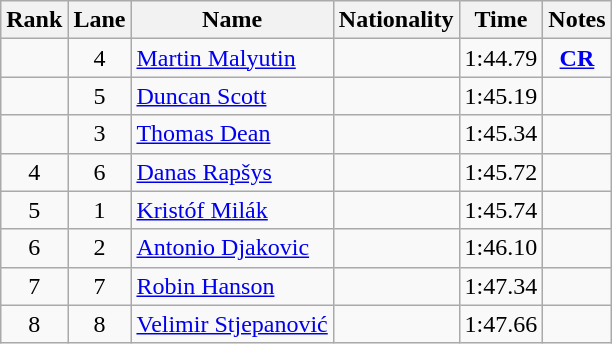<table class="wikitable sortable" style="text-align:center">
<tr>
<th>Rank</th>
<th>Lane</th>
<th>Name</th>
<th>Nationality</th>
<th>Time</th>
<th>Notes</th>
</tr>
<tr>
<td></td>
<td>4</td>
<td align=left><a href='#'>Martin Malyutin</a></td>
<td align=left></td>
<td>1:44.79</td>
<td><strong><a href='#'>CR</a></strong></td>
</tr>
<tr>
<td></td>
<td>5</td>
<td align=left><a href='#'>Duncan Scott</a></td>
<td align=left></td>
<td>1:45.19</td>
<td></td>
</tr>
<tr>
<td></td>
<td>3</td>
<td align=left><a href='#'>Thomas Dean</a></td>
<td align=left></td>
<td>1:45.34</td>
<td></td>
</tr>
<tr>
<td>4</td>
<td>6</td>
<td align=left><a href='#'>Danas Rapšys</a></td>
<td align=left></td>
<td>1:45.72</td>
<td></td>
</tr>
<tr>
<td>5</td>
<td>1</td>
<td align=left><a href='#'>Kristóf Milák</a></td>
<td align=left></td>
<td>1:45.74</td>
<td></td>
</tr>
<tr>
<td>6</td>
<td>2</td>
<td align=left><a href='#'>Antonio Djakovic</a></td>
<td align=left></td>
<td>1:46.10</td>
<td></td>
</tr>
<tr>
<td>7</td>
<td>7</td>
<td align=left><a href='#'>Robin Hanson</a></td>
<td align=left></td>
<td>1:47.34</td>
<td></td>
</tr>
<tr>
<td>8</td>
<td>8</td>
<td align=left><a href='#'>Velimir Stjepanović</a></td>
<td align=left></td>
<td>1:47.66</td>
<td></td>
</tr>
</table>
